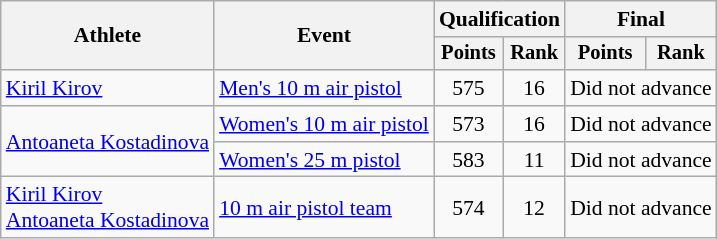<table class="wikitable" style="font-size:90%">
<tr>
<th rowspan="2">Athlete</th>
<th rowspan="2">Event</th>
<th colspan=2>Qualification</th>
<th colspan=2>Final</th>
</tr>
<tr style="font-size:95%">
<th>Points</th>
<th>Rank</th>
<th>Points</th>
<th>Rank</th>
</tr>
<tr align=center>
<td align=left rowspan=1><a href='#'>Kiril Kirov</a></td>
<td align=left><a href='#'>Men's 10 m air pistol</a></td>
<td>575</td>
<td>16</td>
<td colspan=2>Did not advance</td>
</tr>
<tr align=center>
<td align=left rowspan=2><a href='#'>Antoaneta Kostadinova</a></td>
<td align=left><a href='#'>Women's 10 m air pistol</a></td>
<td>573</td>
<td>16</td>
<td colspan=2>Did not advance</td>
</tr>
<tr align=center>
<td align=left><a href='#'>Women's 25 m pistol</a></td>
<td>583</td>
<td>11</td>
<td colspan=2>Did not advance</td>
</tr>
<tr align=center>
<td align=left><a href='#'>Kiril Kirov</a><br><a href='#'>Antoaneta Kostadinova</a></td>
<td align=left><a href='#'>10 m air pistol team</a></td>
<td>574</td>
<td>12</td>
<td colspan=2>Did not advance</td>
</tr>
</table>
